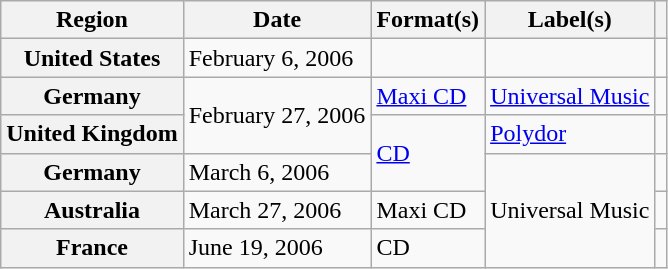<table class="wikitable plainrowheaders">
<tr>
<th scope="col">Region</th>
<th scope="col">Date</th>
<th scope="col">Format(s)</th>
<th scope="col">Label(s)</th>
<th scope="col"></th>
</tr>
<tr>
<th scope="row">United States</th>
<td>February 6, 2006</td>
<td></td>
<td></td>
<td align="center"></td>
</tr>
<tr>
<th scope="row">Germany</th>
<td rowspan="2">February 27, 2006</td>
<td><a href='#'>Maxi CD</a></td>
<td><a href='#'>Universal Music</a></td>
<td></td>
</tr>
<tr>
<th scope="row">United Kingdom</th>
<td rowspan="2"><a href='#'>CD</a></td>
<td><a href='#'>Polydor</a></td>
<td align="center"></td>
</tr>
<tr>
<th scope="row">Germany</th>
<td>March 6, 2006</td>
<td rowspan="3">Universal Music</td>
<td></td>
</tr>
<tr>
<th scope="row">Australia</th>
<td>March 27, 2006</td>
<td>Maxi CD</td>
<td align="center"></td>
</tr>
<tr>
<th scope="row">France</th>
<td>June 19, 2006</td>
<td>CD</td>
<td></td>
</tr>
</table>
